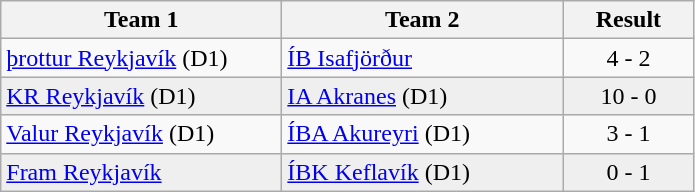<table class="wikitable">
<tr>
<th width="180">Team 1</th>
<th width="180">Team 2</th>
<th width="80">Result</th>
</tr>
<tr>
<td><a href='#'>þrottur Reykjavík</a> (D1)</td>
<td><a href='#'>ÍB Isafjörður</a></td>
<td align="center">4 - 2</td>
</tr>
<tr style="background:#EFEFEF">
<td><a href='#'>KR Reykjavík</a> (D1)</td>
<td><a href='#'>IA Akranes</a> (D1)</td>
<td align="center">10 - 0</td>
</tr>
<tr>
<td><a href='#'>Valur Reykjavík</a> (D1)</td>
<td><a href='#'>ÍBA Akureyri</a> (D1)</td>
<td align="center">3 - 1</td>
</tr>
<tr style="background:#EFEFEF">
<td><a href='#'>Fram Reykjavík</a></td>
<td><a href='#'>ÍBK Keflavík</a> (D1)</td>
<td align="center">0 - 1</td>
</tr>
</table>
